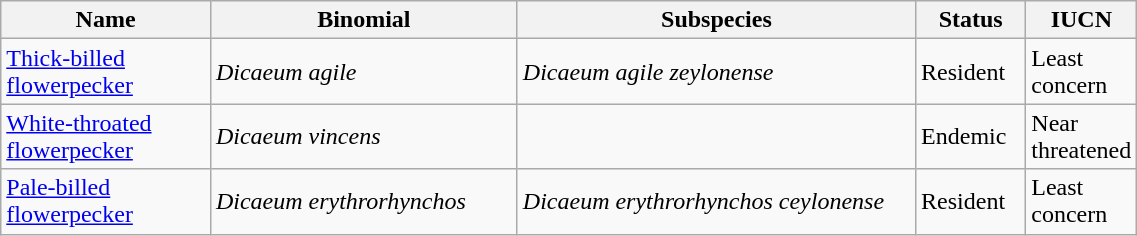<table width=60% class="wikitable">
<tr>
<th width=20%>Name</th>
<th width=30%>Binomial</th>
<th width=40%>Subspecies</th>
<th width=30%>Status</th>
<th width=30%>IUCN</th>
</tr>
<tr>
<td><a href='#'>Thick-billed flowerpecker</a><br></td>
<td><em>Dicaeum agile</em></td>
<td><em>Dicaeum agile zeylonense</em></td>
<td>Resident</td>
<td>Least concern</td>
</tr>
<tr>
<td><a href='#'>White-throated flowerpecker</a><br></td>
<td><em>Dicaeum vincens</em></td>
<td></td>
<td>Endemic</td>
<td>Near threatened</td>
</tr>
<tr>
<td><a href='#'>Pale-billed flowerpecker</a><br></td>
<td><em>Dicaeum erythrorhynchos</em></td>
<td><em>Dicaeum erythrorhynchos ceylonense</em></td>
<td>Resident</td>
<td>Least concern</td>
</tr>
</table>
